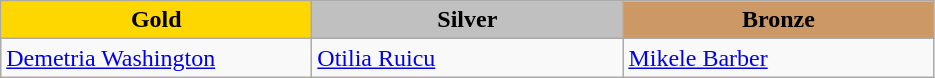<table class="wikitable" style="text-align:left">
<tr align="center">
<td width=200 bgcolor=gold><strong>Gold</strong></td>
<td width=200 bgcolor=silver><strong>Silver</strong></td>
<td width=200 bgcolor=CC9966><strong>Bronze</strong></td>
</tr>
<tr>
<td><a href='#'>Demetria Washington</a><br><em></em></td>
<td><a href='#'>Otilia Ruicu</a><br><em></em></td>
<td><a href='#'>Mikele Barber</a><br><em></em></td>
</tr>
</table>
